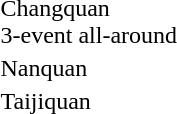<table>
<tr>
<td>Changquan<br>3-event all-around</td>
<td></td>
<td></td>
<td></td>
</tr>
<tr>
<td>Nanquan</td>
<td></td>
<td></td>
<td><br></td>
</tr>
<tr>
<td>Taijiquan</td>
<td></td>
<td></td>
<td></td>
</tr>
</table>
